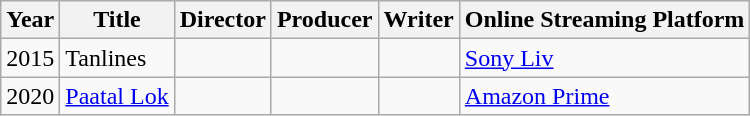<table class="wikitable">
<tr>
<th>Year</th>
<th>Title</th>
<th>Director</th>
<th>Producer</th>
<th>Writer</th>
<th>Online Streaming Platform</th>
</tr>
<tr>
<td>2015</td>
<td>Tanlines</td>
<td></td>
<td></td>
<td></td>
<td><a href='#'>Sony Liv</a></td>
</tr>
<tr>
<td>2020</td>
<td><a href='#'>Paatal Lok</a></td>
<td></td>
<td></td>
<td></td>
<td><a href='#'>Amazon Prime</a></td>
</tr>
</table>
